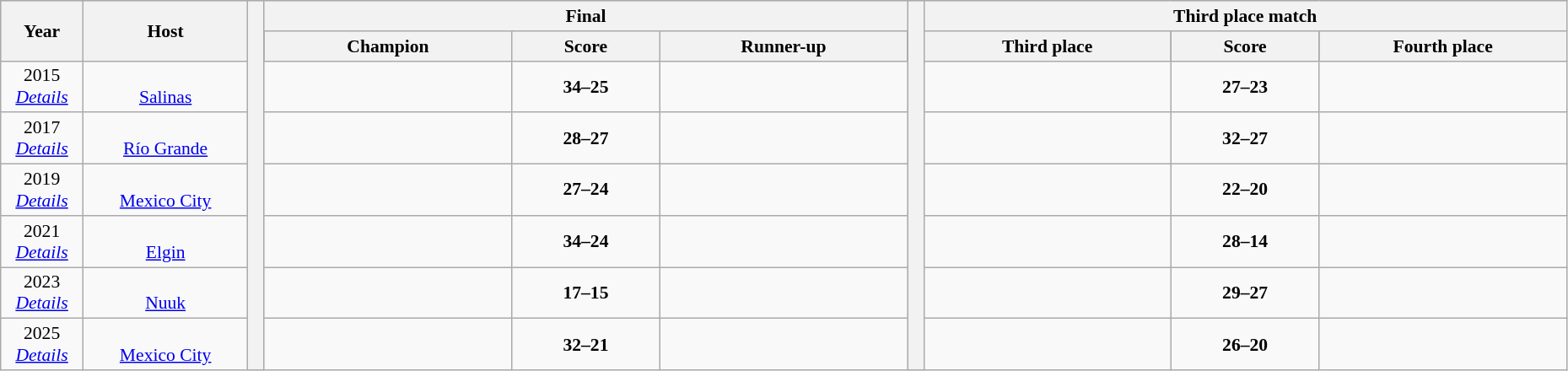<table class="wikitable" style="font-size:90%; width: 98%; text-align: center;">
<tr bgcolor=#C1D8FF>
<th rowspan=2 width=5%>Year</th>
<th rowspan=2 width=10%>Host</th>
<th width=1% rowspan=8 bgcolor=ffffff></th>
<th colspan=3>Final</th>
<th width=1% rowspan=8 bgcolor=ffffff></th>
<th colspan=3>Third place match</th>
</tr>
<tr bgcolor=FEF>
<th width=15%>Champion</th>
<th width=9%>Score</th>
<th width=15%>Runner-up</th>
<th width=15%>Third place</th>
<th width=9%>Score</th>
<th width=15%>Fourth place</th>
</tr>
<tr>
<td>2015<br><em><a href='#'>Details</a></em></td>
<td><br><a href='#'>Salinas</a></td>
<td><strong></strong></td>
<td><strong>34–25</strong></td>
<td></td>
<td></td>
<td><strong>27–23</strong></td>
<td></td>
</tr>
<tr>
<td>2017<br><em><a href='#'>Details</a></em></td>
<td><br><a href='#'>Río Grande</a></td>
<td><strong></strong></td>
<td><strong>28–27</strong></td>
<td></td>
<td></td>
<td><strong>32–27</strong></td>
<td></td>
</tr>
<tr>
<td>2019<br><em><a href='#'>Details</a></em></td>
<td><br><a href='#'>Mexico City</a></td>
<td><strong></strong></td>
<td><strong>27–24</strong></td>
<td></td>
<td></td>
<td><strong>22–20</strong></td>
<td></td>
</tr>
<tr>
<td>2021<br><em><a href='#'>Details</a></em></td>
<td><br><a href='#'>Elgin</a></td>
<td><strong></strong></td>
<td><strong>34–24</strong></td>
<td></td>
<td></td>
<td><strong>28–14</strong></td>
<td></td>
</tr>
<tr>
<td>2023<br><em><a href='#'>Details</a></em></td>
<td><br><a href='#'>Nuuk</a></td>
<td><strong></strong></td>
<td><strong>17–15</strong></td>
<td></td>
<td></td>
<td><strong>29–27</strong></td>
<td></td>
</tr>
<tr>
<td>2025<br><em><a href='#'>Details</a></em></td>
<td><br><a href='#'>Mexico City</a></td>
<td><strong></strong></td>
<td><strong>32–21</strong></td>
<td></td>
<td></td>
<td><strong>26–20</strong></td>
<td></td>
</tr>
</table>
